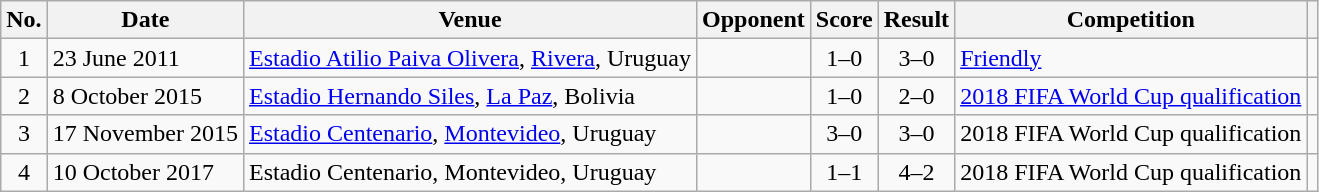<table class="wikitable sortable">
<tr>
<th scope="col">No.</th>
<th scope="col">Date</th>
<th scope="col">Venue</th>
<th scope="col">Opponent</th>
<th scope="col">Score</th>
<th scope="col">Result</th>
<th scope="col">Competition</th>
<th scope="col" class="unsortable"></th>
</tr>
<tr>
<td style="text-align:center;">1</td>
<td>23 June 2011</td>
<td><a href='#'>Estadio Atilio Paiva Olivera</a>, <a href='#'>Rivera</a>, Uruguay</td>
<td></td>
<td style="text-align:center;">1–0</td>
<td style="text-align:center;">3–0</td>
<td><a href='#'>Friendly</a></td>
<td></td>
</tr>
<tr>
<td style="text-align:center;">2</td>
<td>8 October 2015</td>
<td><a href='#'>Estadio Hernando Siles</a>, <a href='#'>La Paz</a>, Bolivia</td>
<td></td>
<td style="text-align:center;">1–0</td>
<td style="text-align:center;">2–0</td>
<td><a href='#'>2018 FIFA World Cup qualification</a></td>
<td></td>
</tr>
<tr>
<td style="text-align:center;">3</td>
<td>17 November 2015</td>
<td><a href='#'>Estadio Centenario</a>, <a href='#'>Montevideo</a>, Uruguay</td>
<td></td>
<td style="text-align:center;">3–0</td>
<td style="text-align:center;">3–0</td>
<td>2018 FIFA World Cup qualification</td>
<td></td>
</tr>
<tr>
<td style="text-align:center;">4</td>
<td>10 October 2017</td>
<td>Estadio Centenario, Montevideo, Uruguay</td>
<td></td>
<td style="text-align:center;">1–1</td>
<td style="text-align:center;">4–2</td>
<td>2018 FIFA World Cup qualification</td>
<td></td>
</tr>
</table>
